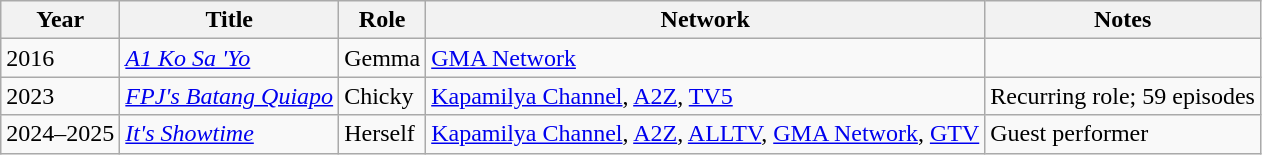<table class="wikitable sortable">
<tr>
<th>Year</th>
<th>Title</th>
<th>Role</th>
<th>Network</th>
<th class="unsortable">Notes</th>
</tr>
<tr>
<td>2016</td>
<td><em><a href='#'>A1 Ko Sa 'Yo</a></em></td>
<td>Gemma</td>
<td><a href='#'>GMA Network</a></td>
<td></td>
</tr>
<tr>
<td>2023</td>
<td><em><a href='#'>FPJ's Batang Quiapo</a></em></td>
<td>Chicky</td>
<td><a href='#'>Kapamilya Channel</a>, <a href='#'>A2Z</a>, <a href='#'>TV5</a></td>
<td>Recurring role; 59 episodes</td>
</tr>
<tr>
<td>2024–2025</td>
<td><em><a href='#'>It's Showtime</a></em></td>
<td>Herself</td>
<td><a href='#'>Kapamilya Channel</a>, <a href='#'>A2Z</a>, <a href='#'>ALLTV</a>, <a href='#'>GMA Network</a>, <a href='#'>GTV</a></td>
<td>Guest performer</td>
</tr>
</table>
